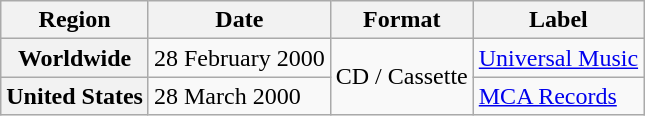<table class="wikitable plainrowheaders">
<tr>
<th scope="col">Region</th>
<th>Date</th>
<th>Format</th>
<th>Label</th>
</tr>
<tr>
<th scope="row">Worldwide</th>
<td>28 February 2000</td>
<td rowspan="2">CD / Cassette</td>
<td><a href='#'>Universal Music</a></td>
</tr>
<tr>
<th scope="row">United States</th>
<td>28 March 2000</td>
<td><a href='#'>MCA Records</a></td>
</tr>
</table>
